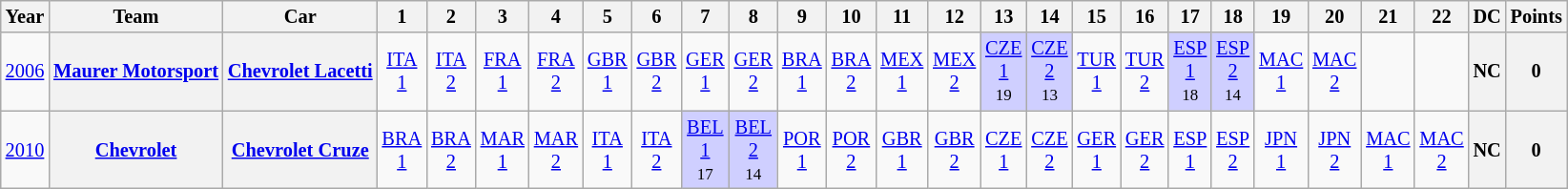<table class="wikitable" style="text-align:center; font-size:85%">
<tr>
<th>Year</th>
<th>Team</th>
<th>Car</th>
<th>1</th>
<th>2</th>
<th>3</th>
<th>4</th>
<th>5</th>
<th>6</th>
<th>7</th>
<th>8</th>
<th>9</th>
<th>10</th>
<th>11</th>
<th>12</th>
<th>13</th>
<th>14</th>
<th>15</th>
<th>16</th>
<th>17</th>
<th>18</th>
<th>19</th>
<th>20</th>
<th>21</th>
<th>22</th>
<th>DC</th>
<th>Points</th>
</tr>
<tr>
<td><a href='#'>2006</a></td>
<th nowrap><a href='#'>Maurer Motorsport</a></th>
<th nowrap><a href='#'>Chevrolet Lacetti</a></th>
<td><a href='#'>ITA<br>1</a></td>
<td><a href='#'>ITA<br>2</a></td>
<td><a href='#'>FRA<br>1</a></td>
<td><a href='#'>FRA<br>2</a></td>
<td><a href='#'>GBR<br>1</a></td>
<td><a href='#'>GBR<br>2</a></td>
<td><a href='#'>GER<br>1</a></td>
<td><a href='#'>GER<br>2</a></td>
<td><a href='#'>BRA<br>1</a></td>
<td><a href='#'>BRA<br>2</a></td>
<td><a href='#'>MEX<br>1</a></td>
<td><a href='#'>MEX<br>2</a></td>
<td style="background:#cfcfff;"><a href='#'>CZE<br>1</a><br><small>19</small></td>
<td style="background:#cfcfff;"><a href='#'>CZE<br>2</a><br><small>13</small></td>
<td><a href='#'>TUR<br>1</a></td>
<td><a href='#'>TUR<br>2</a></td>
<td style="background:#cfcfff;"><a href='#'>ESP<br>1</a><br><small>18</small></td>
<td style="background:#cfcfff;"><a href='#'>ESP<br>2</a><br><small>14</small></td>
<td><a href='#'>MAC<br>1</a></td>
<td><a href='#'>MAC<br>2</a></td>
<td></td>
<td></td>
<th>NC</th>
<th>0</th>
</tr>
<tr>
<td><a href='#'>2010</a></td>
<th nowrap><a href='#'>Chevrolet</a></th>
<th nowrap><a href='#'>Chevrolet Cruze</a></th>
<td><a href='#'>BRA<br>1</a></td>
<td><a href='#'>BRA<br>2</a></td>
<td><a href='#'>MAR<br>1</a></td>
<td><a href='#'>MAR<br>2</a></td>
<td><a href='#'>ITA<br>1</a></td>
<td><a href='#'>ITA<br>2</a></td>
<td style="background:#cfcfff;"><a href='#'>BEL<br>1</a><br><small>17</small></td>
<td style="background:#cfcfff;"><a href='#'>BEL<br>2</a><br><small>14</small></td>
<td><a href='#'>POR<br>1</a></td>
<td><a href='#'>POR<br>2</a></td>
<td><a href='#'>GBR<br>1</a></td>
<td><a href='#'>GBR<br>2</a></td>
<td><a href='#'>CZE<br>1</a></td>
<td><a href='#'>CZE<br>2</a></td>
<td><a href='#'>GER<br>1</a></td>
<td><a href='#'>GER<br>2</a></td>
<td><a href='#'>ESP<br>1</a></td>
<td><a href='#'>ESP<br>2</a></td>
<td><a href='#'>JPN<br>1</a></td>
<td><a href='#'>JPN<br>2</a></td>
<td><a href='#'>MAC<br>1</a></td>
<td><a href='#'>MAC<br>2</a></td>
<th>NC</th>
<th>0</th>
</tr>
</table>
